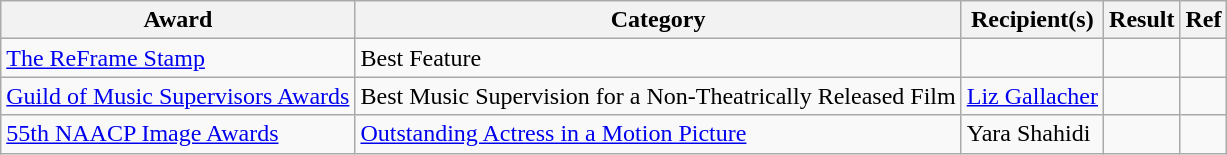<table class="wikitable sortable plainrowheaders">
<tr>
<th scope="col">Award</th>
<th scope="col">Category</th>
<th scope="col">Recipient(s)</th>
<th scope="col">Result</th>
<th scope="col">Ref</th>
</tr>
<tr>
<td rowspan="1"><a href='#'>The ReFrame Stamp</a></td>
<td>Best Feature</td>
<td></td>
<td></td>
<td rowspan="1"></td>
</tr>
<tr>
<td rowspan="1"><a href='#'>Guild of Music Supervisors Awards</a></td>
<td>Best Music Supervision for a Non-Theatrically Released Film</td>
<td><a href='#'>Liz Gallacher</a></td>
<td></td>
<td rowspan="1"></td>
</tr>
<tr>
<td rowspan="1"><a href='#'>55th NAACP Image Awards</a></td>
<td><a href='#'>Outstanding Actress in a Motion Picture</a></td>
<td>Yara Shahidi</td>
<td></td>
<td rowspan="1"></td>
</tr>
</table>
